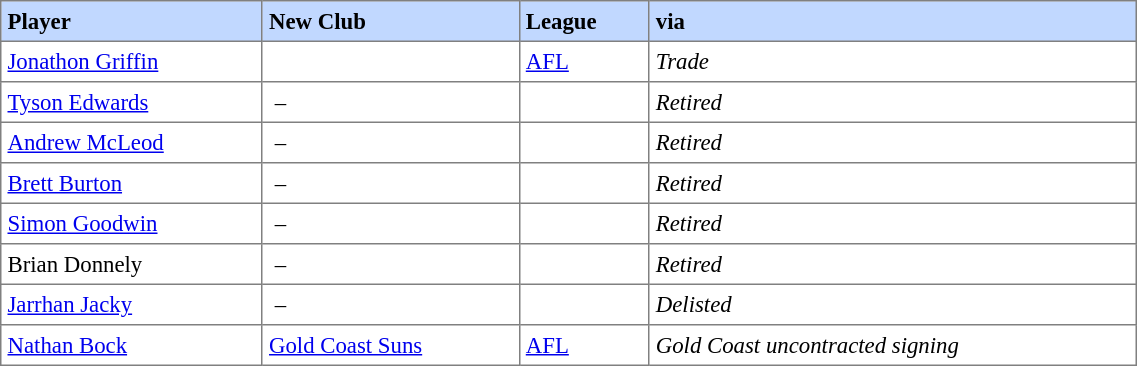<table border="1" cellpadding="4" cellspacing="0"  style="text-align:left; font-size:95%; border-collapse:collapse; width:60%;">
<tr style="background:#C1D8FF;">
<th>Player</th>
<th>New Club</th>
<th>League</th>
<th>via</th>
</tr>
<tr>
<td> <a href='#'>Jonathon Griffin</a></td>
<td></td>
<td><a href='#'>AFL</a></td>
<td><em>Trade</em></td>
</tr>
<tr>
<td> <a href='#'>Tyson Edwards</a></td>
<td> –</td>
<td></td>
<td><em>Retired</em></td>
</tr>
<tr>
<td> <a href='#'>Andrew McLeod</a></td>
<td> –</td>
<td></td>
<td><em>Retired</em></td>
</tr>
<tr>
<td> <a href='#'>Brett Burton</a></td>
<td> –</td>
<td></td>
<td><em>Retired</em></td>
</tr>
<tr>
<td> <a href='#'>Simon Goodwin</a></td>
<td> –</td>
<td></td>
<td><em>Retired</em></td>
</tr>
<tr>
<td> Brian Donnely</td>
<td> –</td>
<td></td>
<td><em>Retired</em></td>
</tr>
<tr>
<td> <a href='#'>Jarrhan Jacky</a></td>
<td> –</td>
<td></td>
<td><em>Delisted</em></td>
</tr>
<tr>
<td> <a href='#'>Nathan Bock</a></td>
<td><a href='#'>Gold Coast Suns</a></td>
<td><a href='#'>AFL</a></td>
<td><em>Gold Coast uncontracted signing</em></td>
</tr>
</table>
